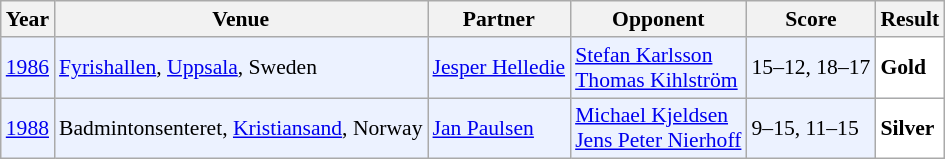<table class="sortable wikitable" style="font-size: 90%;">
<tr>
<th>Year</th>
<th>Venue</th>
<th>Partner</th>
<th>Opponent</th>
<th>Score</th>
<th>Result</th>
</tr>
<tr style="background:#ECF2FF">
<td align="center"><a href='#'>1986</a></td>
<td align="left"><a href='#'>Fyrishallen</a>, <a href='#'>Uppsala</a>, Sweden</td>
<td align="left"> <a href='#'>Jesper Helledie</a></td>
<td align="left"> <a href='#'>Stefan Karlsson</a><br> <a href='#'>Thomas Kihlström</a></td>
<td align="left">15–12, 18–17</td>
<td style="text-align:left; background:white"> <strong>Gold</strong></td>
</tr>
<tr style="background:#ECF2FF">
<td align="center"><a href='#'>1988</a></td>
<td align="left">Badmintonsenteret, <a href='#'>Kristiansand</a>, Norway</td>
<td align="left"> <a href='#'>Jan Paulsen</a></td>
<td align="left"> <a href='#'>Michael Kjeldsen</a><br> <a href='#'>Jens Peter Nierhoff</a></td>
<td align="left">9–15, 11–15</td>
<td style="text-align:left; background:white"> <strong>Silver</strong></td>
</tr>
</table>
